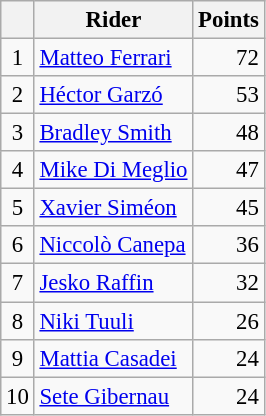<table class="wikitable" style="font-size: 95%;">
<tr>
<th></th>
<th>Rider</th>
<th>Points</th>
</tr>
<tr>
<td align=center>1</td>
<td> <a href='#'>Matteo Ferrari</a></td>
<td align=right>72</td>
</tr>
<tr>
<td align=center>2</td>
<td> <a href='#'>Héctor Garzó</a></td>
<td align=right>53</td>
</tr>
<tr>
<td align=center>3</td>
<td> <a href='#'>Bradley Smith</a></td>
<td align=right>48</td>
</tr>
<tr>
<td align=center>4</td>
<td> <a href='#'>Mike Di Meglio</a></td>
<td align=right>47</td>
</tr>
<tr>
<td align=center>5</td>
<td> <a href='#'>Xavier Siméon</a></td>
<td align=right>45</td>
</tr>
<tr>
<td align=center>6</td>
<td> <a href='#'>Niccolò Canepa</a></td>
<td align=right>36</td>
</tr>
<tr>
<td align=center>7</td>
<td> <a href='#'>Jesko Raffin</a></td>
<td align=right>32</td>
</tr>
<tr>
<td align=center>8</td>
<td> <a href='#'>Niki Tuuli</a></td>
<td align=right>26</td>
</tr>
<tr>
<td align=center>9</td>
<td> <a href='#'>Mattia Casadei</a></td>
<td align=right>24</td>
</tr>
<tr>
<td align=center>10</td>
<td> <a href='#'>Sete Gibernau</a></td>
<td align=right>24</td>
</tr>
</table>
